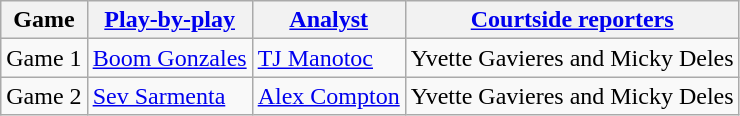<table class=wikitable>
<tr>
<th>Game</th>
<th><a href='#'>Play-by-play</a></th>
<th><a href='#'>Analyst</a></th>
<th><a href='#'>Courtside reporters</a></th>
</tr>
<tr>
<td>Game 1</td>
<td><a href='#'>Boom Gonzales</a></td>
<td><a href='#'>TJ Manotoc</a></td>
<td>Yvette Gavieres and Micky Deles</td>
</tr>
<tr>
<td>Game 2</td>
<td><a href='#'>Sev Sarmenta</a></td>
<td><a href='#'>Alex Compton</a></td>
<td>Yvette Gavieres and Micky Deles</td>
</tr>
</table>
